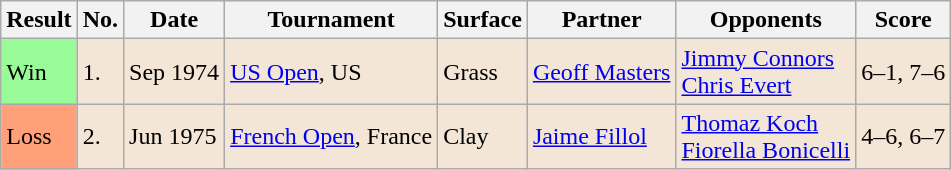<table class="sortable wikitable">
<tr>
<th>Result</th>
<th>No.</th>
<th>Date</th>
<th>Tournament</th>
<th>Surface</th>
<th>Partner</th>
<th>Opponents</th>
<th>Score</th>
</tr>
<tr bgcolor="f3e6d7">
<td style="background:#98fb98;">Win</td>
<td>1.</td>
<td>Sep 1974</td>
<td><a href='#'>US Open</a>, US</td>
<td>Grass</td>
<td> <a href='#'>Geoff Masters</a></td>
<td> <a href='#'>Jimmy Connors</a> <br>  <a href='#'>Chris Evert</a></td>
<td>6–1, 7–6</td>
</tr>
<tr bgcolor="f3e6d7">
<td style="background:#ffa07a;">Loss</td>
<td>2.</td>
<td>Jun 1975</td>
<td><a href='#'>French Open</a>, France</td>
<td>Clay</td>
<td> <a href='#'>Jaime Fillol</a></td>
<td> <a href='#'>Thomaz Koch</a> <br>  <a href='#'>Fiorella Bonicelli</a></td>
<td>4–6, 6–7</td>
</tr>
</table>
